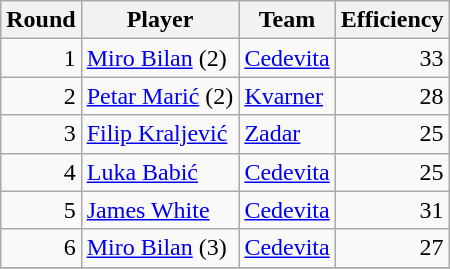<table class="wikitable sortable" style="text-align: right;">
<tr>
<th align="center">Round</th>
<th align="center">Player</th>
<th align="center">Team</th>
<th align="center">Efficiency</th>
</tr>
<tr>
<td>1</td>
<td align="left"> <a href='#'>Miro Bilan</a> (2)</td>
<td align="left"><a href='#'>Cedevita</a></td>
<td>33</td>
</tr>
<tr>
<td>2</td>
<td align="left"> <a href='#'>Petar Marić</a> (2)</td>
<td align="left"><a href='#'>Kvarner</a></td>
<td>28</td>
</tr>
<tr>
<td>3</td>
<td align="left"> <a href='#'>Filip Kraljević</a></td>
<td align="left"><a href='#'>Zadar</a></td>
<td>25</td>
</tr>
<tr>
<td>4</td>
<td align="left"> <a href='#'>Luka Babić</a></td>
<td align="left"><a href='#'>Cedevita</a></td>
<td>25</td>
</tr>
<tr>
<td>5</td>
<td align="left"> <a href='#'>James White</a></td>
<td align="left"><a href='#'>Cedevita</a></td>
<td>31</td>
</tr>
<tr>
<td>6</td>
<td align="left"> <a href='#'>Miro Bilan</a> (3)</td>
<td align="left"><a href='#'>Cedevita</a></td>
<td>27</td>
</tr>
<tr>
</tr>
</table>
